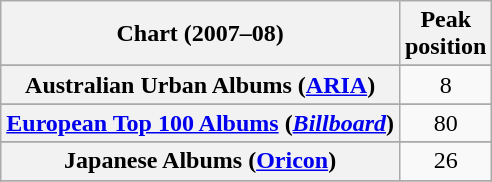<table class="wikitable sortable plainrowheaders" style="text-align:center">
<tr>
<th scope="col">Chart (2007–08)</th>
<th scope="col">Peak<br>position</th>
</tr>
<tr>
</tr>
<tr>
<th scope="row">Australian Urban Albums (<a href='#'>ARIA</a>)</th>
<td style="text-align:center;">8</td>
</tr>
<tr>
</tr>
<tr>
</tr>
<tr>
</tr>
<tr>
<th scope="row"><a href='#'>European Top 100 Albums</a> (<em><a href='#'>Billboard</a></em>)<br></th>
<td align="center">80</td>
</tr>
<tr>
</tr>
<tr>
</tr>
<tr>
</tr>
<tr>
</tr>
<tr>
<th scope="row">Japanese Albums (<a href='#'>Oricon</a>)</th>
<td>26</td>
</tr>
<tr>
</tr>
<tr>
</tr>
<tr>
</tr>
<tr>
</tr>
<tr>
</tr>
<tr>
</tr>
<tr>
</tr>
<tr>
</tr>
<tr>
</tr>
<tr>
</tr>
</table>
